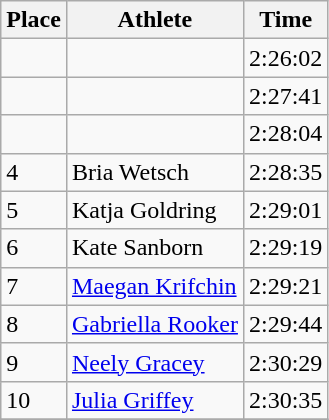<table class="wikitable sortable">
<tr>
<th scope="col">Place</th>
<th scope="col">Athlete</th>
<th scope="col">Time</th>
</tr>
<tr>
<td></td>
<td></td>
<td>2:26:02</td>
</tr>
<tr>
<td></td>
<td></td>
<td>2:27:41</td>
</tr>
<tr>
<td></td>
<td></td>
<td>2:28:04</td>
</tr>
<tr>
<td>4</td>
<td>Bria Wetsch</td>
<td>2:28:35</td>
</tr>
<tr>
<td>5</td>
<td>Katja Goldring</td>
<td>2:29:01</td>
</tr>
<tr>
<td>6</td>
<td>Kate Sanborn</td>
<td>2:29:19</td>
</tr>
<tr>
<td>7</td>
<td><a href='#'>Maegan Krifchin</a></td>
<td>2:29:21</td>
</tr>
<tr>
<td>8</td>
<td><a href='#'>Gabriella Rooker</a></td>
<td>2:29:44</td>
</tr>
<tr>
<td>9</td>
<td><a href='#'>Neely Gracey</a></td>
<td>2:30:29</td>
</tr>
<tr>
<td>10</td>
<td><a href='#'>Julia Griffey</a></td>
<td>2:30:35</td>
</tr>
<tr>
</tr>
</table>
